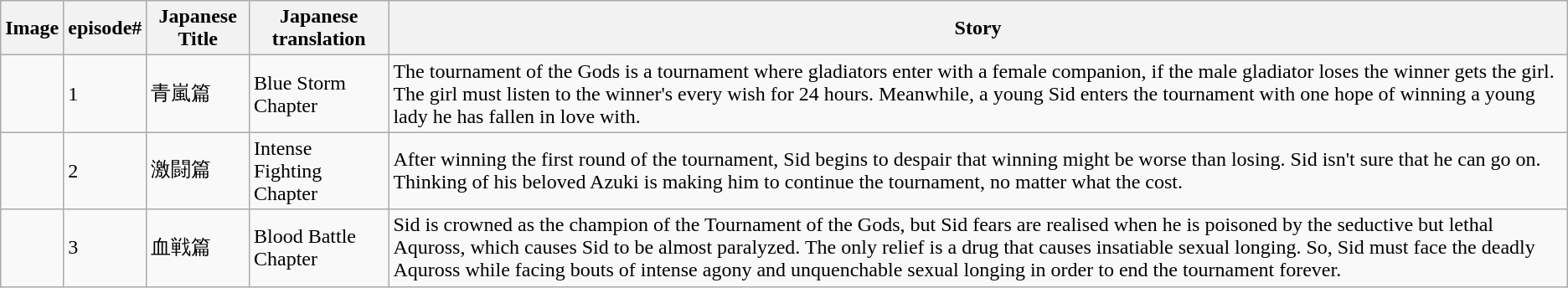<table class="wikitable">
<tr>
<th>Image</th>
<th>episode#</th>
<th>Japanese Title</th>
<th>Japanese translation</th>
<th>Story</th>
</tr>
<tr>
<td></td>
<td>1</td>
<td>青嵐篇</td>
<td>Blue Storm  Chapter</td>
<td>The tournament of the Gods is a tournament where gladiators enter with a female companion,  if the male gladiator loses the winner gets the girl. The girl must listen to the winner's every wish for 24 hours. Meanwhile, a young Sid enters the tournament with one hope of winning a young lady he has fallen in love with.</td>
</tr>
<tr>
<td></td>
<td>2</td>
<td>激闘篇</td>
<td>Intense Fighting  Chapter</td>
<td>After winning the first round of the tournament, Sid begins to despair that winning might be worse than losing. Sid isn't sure that he can go on. Thinking of his beloved Azuki is making him to continue the tournament, no matter what the cost.</td>
</tr>
<tr>
<td></td>
<td>3</td>
<td>血戦篇</td>
<td>Blood Battle  Chapter</td>
<td>Sid is crowned as the champion of the Tournament of the Gods, but Sid fears are realised when he is poisoned by the seductive but lethal Aquross, which causes Sid to be almost paralyzed. The only relief is a drug that causes insatiable sexual longing. So, Sid must face the deadly Aquross while facing bouts of intense agony and unquenchable sexual longing in order to end the tournament forever.</td>
</tr>
</table>
